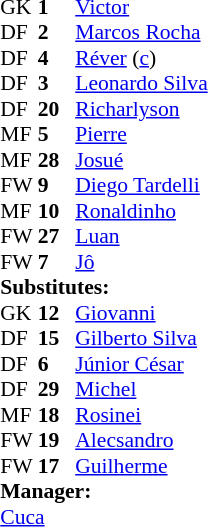<table cellspacing="0" cellpadding="0" style="font-size:90%; margin:0.2em auto;">
<tr>
<th width="25"></th>
<th width="25"></th>
</tr>
<tr>
<td>GK</td>
<td><strong>1</strong></td>
<td> <a href='#'>Victor</a></td>
</tr>
<tr>
<td>DF</td>
<td><strong>2</strong></td>
<td> <a href='#'>Marcos Rocha</a></td>
<td></td>
</tr>
<tr>
<td>DF</td>
<td><strong>4</strong></td>
<td> <a href='#'>Réver</a> (<a href='#'>c</a>)</td>
</tr>
<tr>
<td>DF</td>
<td><strong>3</strong></td>
<td> <a href='#'>Leonardo Silva</a></td>
</tr>
<tr>
<td>DF</td>
<td><strong>20</strong></td>
<td> <a href='#'>Richarlyson</a></td>
<td></td>
</tr>
<tr>
<td>MF</td>
<td><strong>5</strong></td>
<td> <a href='#'>Pierre</a></td>
</tr>
<tr>
<td>MF</td>
<td><strong>28</strong></td>
<td> <a href='#'>Josué</a></td>
<td></td>
</tr>
<tr>
<td>FW</td>
<td><strong>9</strong></td>
<td> <a href='#'>Diego Tardelli</a></td>
</tr>
<tr>
<td>MF</td>
<td><strong>10</strong></td>
<td> <a href='#'>Ronaldinho</a></td>
<td></td>
<td></td>
</tr>
<tr>
<td>FW</td>
<td><strong>27</strong></td>
<td> <a href='#'>Luan</a></td>
<td></td>
<td></td>
</tr>
<tr>
<td>FW</td>
<td><strong>7</strong></td>
<td> <a href='#'>Jô</a></td>
<td></td>
<td></td>
</tr>
<tr>
<td colspan=3><strong>Substitutes:</strong></td>
</tr>
<tr>
<td>GK</td>
<td><strong>12</strong></td>
<td> <a href='#'>Giovanni</a></td>
</tr>
<tr>
<td>DF</td>
<td><strong>15</strong></td>
<td> <a href='#'>Gilberto Silva</a></td>
</tr>
<tr>
<td>DF</td>
<td><strong>6</strong></td>
<td> <a href='#'>Júnior César</a></td>
</tr>
<tr>
<td>DF</td>
<td><strong>29</strong></td>
<td> <a href='#'>Michel</a></td>
</tr>
<tr>
<td>MF</td>
<td><strong>18</strong></td>
<td> <a href='#'>Rosinei</a></td>
<td></td>
<td></td>
</tr>
<tr>
<td>FW</td>
<td><strong>19</strong></td>
<td> <a href='#'>Alecsandro</a></td>
<td></td>
<td></td>
</tr>
<tr>
<td>FW</td>
<td><strong>17</strong></td>
<td> <a href='#'>Guilherme</a></td>
<td></td>
<td></td>
</tr>
<tr>
<td colspan=3><strong>Manager:</strong></td>
</tr>
<tr>
<td colspan=4> <a href='#'>Cuca</a></td>
</tr>
</table>
